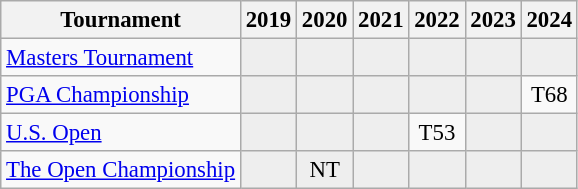<table class="wikitable" style="font-size:95%;text-align:center;">
<tr>
<th>Tournament</th>
<th>2019</th>
<th>2020</th>
<th>2021</th>
<th>2022</th>
<th>2023</th>
<th>2024</th>
</tr>
<tr>
<td align=left><a href='#'>Masters Tournament</a></td>
<td style="background:#eeeeee;"></td>
<td style="background:#eeeeee;"></td>
<td style="background:#eeeeee;"></td>
<td style="background:#eeeeee;"></td>
<td style="background:#eeeeee;"></td>
<td style="background:#eeeeee;"></td>
</tr>
<tr>
<td align=left><a href='#'>PGA Championship</a></td>
<td style="background:#eeeeee;"></td>
<td style="background:#eeeeee;"></td>
<td style="background:#eeeeee;"></td>
<td style="background:#eeeeee;"></td>
<td style="background:#eeeeee;"></td>
<td>T68</td>
</tr>
<tr>
<td align=left><a href='#'>U.S. Open</a></td>
<td style="background:#eeeeee;"></td>
<td style="background:#eeeeee;"></td>
<td style="background:#eeeeee;"></td>
<td>T53</td>
<td style="background:#eeeeee;"></td>
<td style="background:#eeeeee;"></td>
</tr>
<tr>
<td align=left><a href='#'>The Open Championship</a></td>
<td style="background:#eeeeee;"></td>
<td style="background:#eeeeee;">NT</td>
<td style="background:#eeeeee;"></td>
<td style="background:#eeeeee;"></td>
<td style="background:#eeeeee;"></td>
<td style="background:#eeeeee;"></td>
</tr>
</table>
